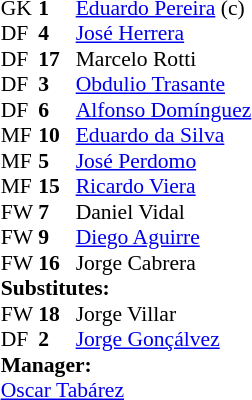<table style="font-size:90%; margin:0.2em auto;" cellspacing="0" cellpadding="0">
<tr>
<th width="25"></th>
<th width="25"></th>
</tr>
<tr>
<td>GK</td>
<td><strong> 1</strong></td>
<td> <a href='#'>Eduardo Pereira</a> (c)</td>
</tr>
<tr>
<td>DF</td>
<td><strong> 4</strong></td>
<td> <a href='#'>José Herrera</a></td>
</tr>
<tr>
<td>DF</td>
<td><strong>17 </strong></td>
<td> Marcelo Rotti</td>
<td></td>
<td></td>
</tr>
<tr>
<td>DF</td>
<td><strong> 3 </strong></td>
<td> <a href='#'>Obdulio Trasante</a></td>
</tr>
<tr>
<td>DF</td>
<td><strong>6</strong></td>
<td> <a href='#'>Alfonso Domínguez</a></td>
</tr>
<tr>
<td>MF</td>
<td><strong>10 </strong></td>
<td> <a href='#'>Eduardo da Silva</a></td>
</tr>
<tr>
<td>MF</td>
<td><strong>5</strong></td>
<td> <a href='#'>José Perdomo</a></td>
</tr>
<tr>
<td>MF</td>
<td><strong>15</strong></td>
<td> <a href='#'>Ricardo Viera</a></td>
</tr>
<tr>
<td>FW</td>
<td><strong>7</strong></td>
<td> Daniel Vidal</td>
<td></td>
<td></td>
</tr>
<tr>
<td>FW</td>
<td><strong>9</strong></td>
<td> <a href='#'>Diego Aguirre</a></td>
</tr>
<tr>
<td>FW</td>
<td><strong>16</strong></td>
<td> Jorge Cabrera</td>
</tr>
<tr>
<td colspan=3><strong>Substitutes:</strong></td>
</tr>
<tr>
<td>FW</td>
<td><strong>18 </strong></td>
<td> Jorge Villar</td>
<td></td>
<td></td>
</tr>
<tr>
<td>DF</td>
<td><strong>2</strong></td>
<td> <a href='#'>Jorge Gonçálvez</a></td>
<td></td>
<td></td>
</tr>
<tr>
<td colspan=3><strong>Manager:</strong></td>
</tr>
<tr>
<td colspan=4> <a href='#'>Oscar Tabárez</a></td>
</tr>
</table>
